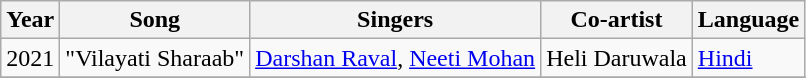<table class="wikitable">
<tr>
<th>Year</th>
<th>Song</th>
<th>Singers</th>
<th>Co-artist</th>
<th>Language</th>
</tr>
<tr>
<td>2021</td>
<td>"Vilayati Sharaab"</td>
<td><a href='#'>Darshan Raval</a>, <a href='#'>Neeti Mohan</a></td>
<td>Heli Daruwala</td>
<td><a href='#'>Hindi</a></td>
</tr>
<tr>
</tr>
</table>
